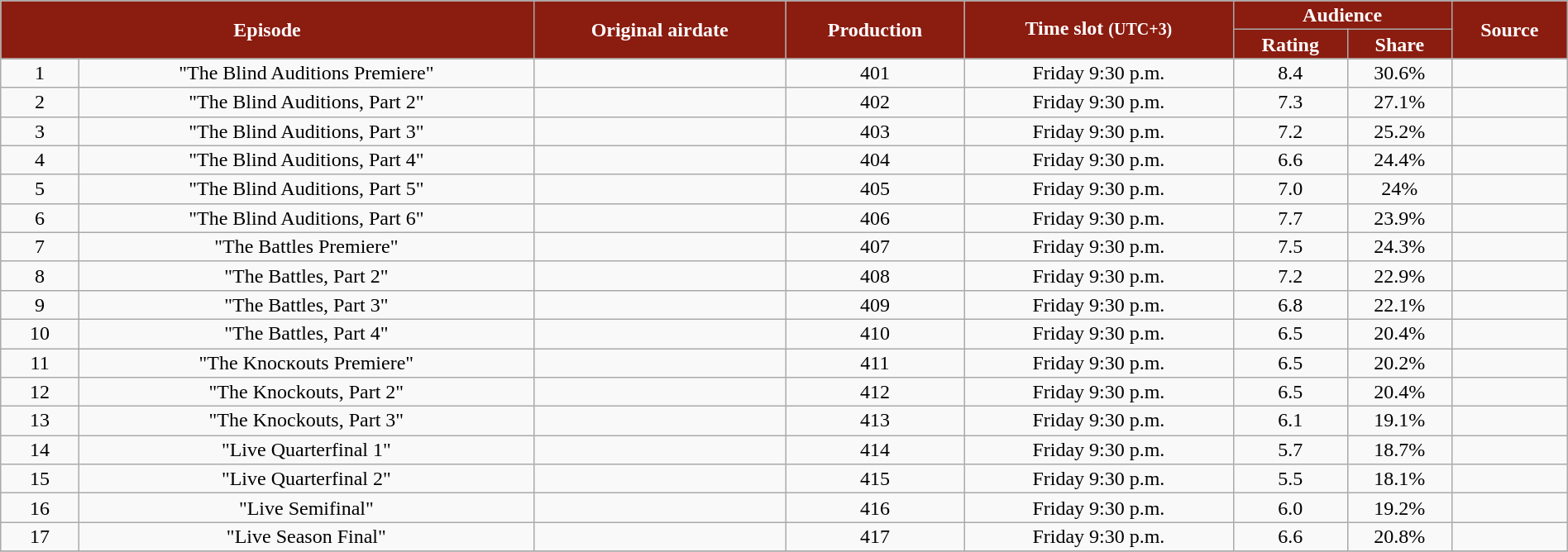<table class="wikitable" style="text-align:center; line-height:16px; width:100%;">
<tr>
<th style="background:#8b1c10; color:white;" rowspan="2" colspan="2">Episode</th>
<th style="background:#8b1c10; color:white;" rowspan="2">Original airdate</th>
<th style="background:#8b1c10; color:white;" rowspan="2">Production</th>
<th style="background:#8b1c10; color:white;" rowspan="2">Time slot <small>(UTC+3)</small></th>
<th style="background:#8b1c10; color:white;" colspan="2">Audience</th>
<th style="background:#8b1c10; color:white;" rowspan="2">Source</th>
</tr>
<tr>
<th style="background:#8b1c10; color:white;">Rating</th>
<th style="background:#8b1c10; color:white;">Share</th>
</tr>
<tr>
<td style="width:05%;">1</td>
<td>"The Blind Auditions Premiere"</td>
<td></td>
<td>401</td>
<td>Friday 9:30 p.m.</td>
<td>8.4</td>
<td>30.6%</td>
<td></td>
</tr>
<tr>
<td style="width:05%;">2</td>
<td>"The Blind Auditions, Part 2"</td>
<td></td>
<td>402</td>
<td>Friday 9:30 p.m.</td>
<td>7.3</td>
<td>27.1%</td>
<td></td>
</tr>
<tr>
<td style="width:05%;">3</td>
<td>"The Blind Auditions, Part 3"</td>
<td></td>
<td>403</td>
<td>Friday 9:30 p.m.</td>
<td>7.2</td>
<td>25.2%</td>
<td></td>
</tr>
<tr>
<td style="width:05%;">4</td>
<td>"The Blind Auditions, Part 4"</td>
<td></td>
<td>404</td>
<td>Friday 9:30 p.m.</td>
<td>6.6</td>
<td>24.4%</td>
<td></td>
</tr>
<tr>
<td style="width:05%;">5</td>
<td>"The Blind Auditions, Part 5"</td>
<td></td>
<td>405</td>
<td>Friday 9:30 p.m.</td>
<td>7.0</td>
<td>24%</td>
<td></td>
</tr>
<tr>
<td style="width:05%;">6</td>
<td>"The Blind Auditions, Part 6"</td>
<td></td>
<td>406</td>
<td>Friday 9:30 p.m.</td>
<td>7.7</td>
<td>23.9%</td>
<td></td>
</tr>
<tr>
<td style="width:05%;">7</td>
<td>"The Battles Premiere"</td>
<td></td>
<td>407</td>
<td>Friday 9:30 p.m.</td>
<td>7.5</td>
<td>24.3%</td>
<td></td>
</tr>
<tr>
<td style="width:05%;">8</td>
<td>"The Battles, Part 2"</td>
<td></td>
<td>408</td>
<td>Friday 9:30 p.m.</td>
<td>7.2</td>
<td>22.9%</td>
<td></td>
</tr>
<tr>
<td style="width:05%;">9</td>
<td>"The Battles, Part 3"</td>
<td></td>
<td>409</td>
<td>Friday 9:30 p.m.</td>
<td>6.8</td>
<td>22.1%</td>
<td></td>
</tr>
<tr>
<td style="width:05%;">10</td>
<td>"The Battles, Part 4"</td>
<td></td>
<td>410</td>
<td>Friday 9:30 p.m.</td>
<td>6.5</td>
<td>20.4%</td>
<td></td>
</tr>
<tr>
<td style="width:05%;">11</td>
<td>"The Knocĸouts Premiere"</td>
<td></td>
<td>411</td>
<td>Friday 9:30 p.m.</td>
<td>6.5</td>
<td>20.2%</td>
<td></td>
</tr>
<tr>
<td style="width:05%;">12</td>
<td>"The Knockouts, Part 2"</td>
<td></td>
<td>412</td>
<td>Friday 9:30 p.m.</td>
<td>6.5</td>
<td>20.4%</td>
<td></td>
</tr>
<tr>
<td style="width:05%;">13</td>
<td>"The Knockouts, Part 3"</td>
<td></td>
<td>413</td>
<td>Friday 9:30 p.m.</td>
<td>6.1</td>
<td>19.1%</td>
<td></td>
</tr>
<tr>
<td style="width:05%;">14</td>
<td>"Live Quarterfinal 1"</td>
<td></td>
<td>414</td>
<td>Friday 9:30 p.m.</td>
<td>5.7</td>
<td>18.7%</td>
<td></td>
</tr>
<tr>
<td style="width:05%;">15</td>
<td>"Live Quarterfinal 2"</td>
<td></td>
<td>415</td>
<td>Friday 9:30 p.m.</td>
<td>5.5</td>
<td>18.1%</td>
<td></td>
</tr>
<tr>
<td style="width:05%;">16</td>
<td>"Live Semifinal"</td>
<td></td>
<td>416</td>
<td>Friday 9:30 p.m.</td>
<td>6.0</td>
<td>19.2%</td>
<td></td>
</tr>
<tr>
<td style="width:05%;">17</td>
<td>"Live Season Final"</td>
<td></td>
<td>417</td>
<td>Friday 9:30 p.m.</td>
<td>6.6</td>
<td>20.8%</td>
<td></td>
</tr>
<tr>
</tr>
</table>
